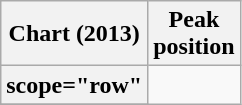<table class="wikitable sortable plainrowheaders">
<tr>
<th scope="col">Chart (2013)</th>
<th scope="col">Peak<br>position</th>
</tr>
<tr>
<th>scope="row"</th>
</tr>
<tr>
</tr>
</table>
